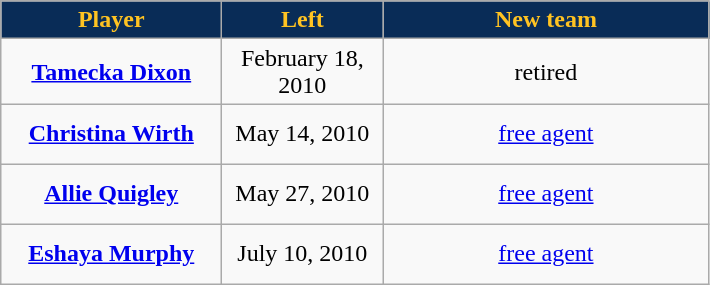<table class="wikitable" style="text-align: center">
<tr align="center"  bgcolor="#dddddd">
<td style="background:#092C57;color:#FFC322; width:140px"><strong>Player</strong></td>
<td style="background:#092C57;color:#FFC322; width:100px"><strong>Left</strong></td>
<td style="background:#092C57;color:#FFC322; width:210px"><strong>New team</strong></td>
</tr>
<tr style="height:40px">
<td><strong><a href='#'>Tamecka Dixon</a></strong></td>
<td>February 18, 2010</td>
<td>retired</td>
</tr>
<tr style="height:40px">
<td><strong><a href='#'>Christina Wirth</a></strong></td>
<td>May 14, 2010</td>
<td><a href='#'>free agent</a></td>
</tr>
<tr style="height:40px">
<td><strong><a href='#'>Allie Quigley</a></strong></td>
<td>May 27, 2010</td>
<td><a href='#'>free agent</a></td>
</tr>
<tr style="height:40px">
<td><strong><a href='#'>Eshaya Murphy</a></strong></td>
<td>July 10, 2010</td>
<td><a href='#'>free agent</a></td>
</tr>
</table>
